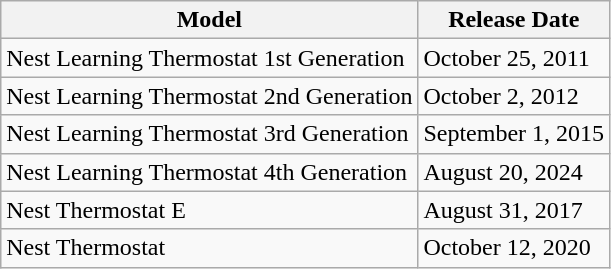<table class="wikitable">
<tr>
<th>Model</th>
<th>Release Date</th>
</tr>
<tr>
<td>Nest Learning Thermostat 1st Generation</td>
<td>October 25, 2011 </td>
</tr>
<tr>
<td>Nest Learning Thermostat 2nd Generation</td>
<td>October 2, 2012 </td>
</tr>
<tr>
<td>Nest Learning Thermostat 3rd Generation</td>
<td>September 1, 2015 </td>
</tr>
<tr>
<td>Nest Learning Thermostat 4th Generation</td>
<td>August 20, 2024 </td>
</tr>
<tr>
<td>Nest Thermostat E</td>
<td>August 31, 2017</td>
</tr>
<tr>
<td>Nest Thermostat</td>
<td>October 12, 2020</td>
</tr>
</table>
